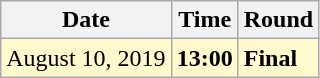<table class="wikitable">
<tr>
<th>Date</th>
<th>Time</th>
<th>Round</th>
</tr>
<tr style=background:lemonchiffon>
<td>August 10, 2019</td>
<td><strong>13:00</strong></td>
<td><strong>Final</strong></td>
</tr>
</table>
